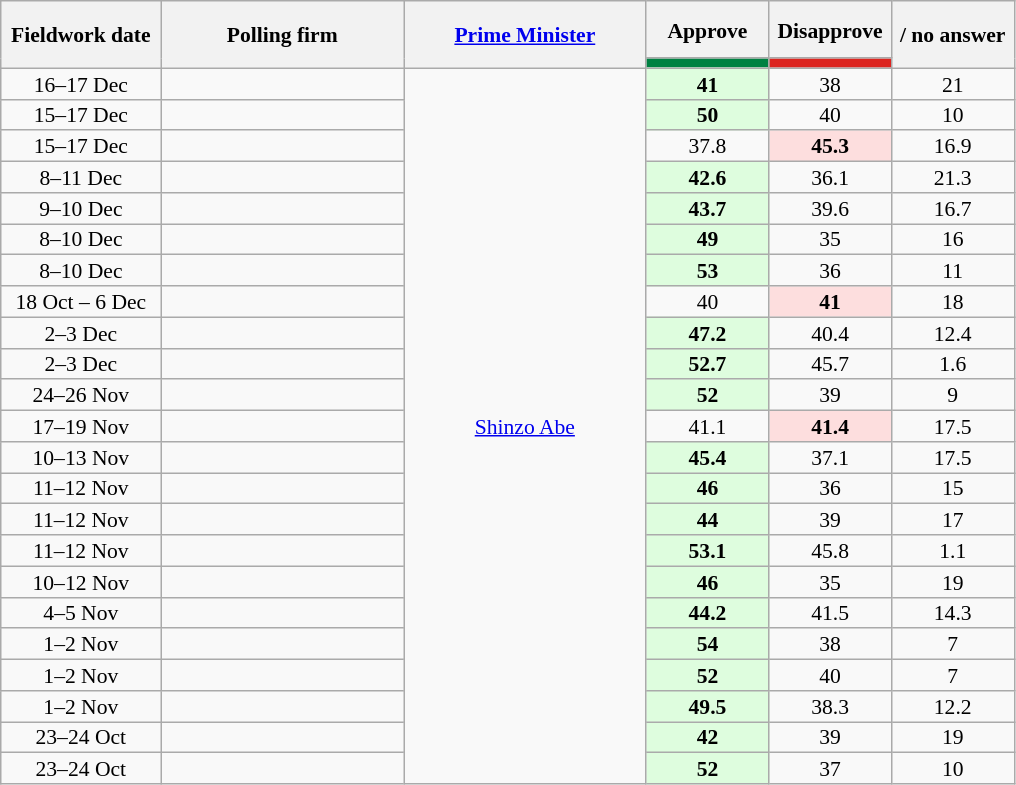<table class= "wikitable mw-datatable sortable mw-collapsible mw-collapsed" style="text-align:center;font-size:90%;line-height:14px;">
<tr style="height:38px;">
<th class="unsortable" rowspan="2" width=100px>Fieldwork date</th>
<th class="unsortable" rowspan="2" width=155px>Polling firm</th>
<th class="unsortable" rowspan="2" width=155px><a href='#'>Prime Minister</a></th>
<th style="width:75px;">Approve</th>
<th style="width:75px;">Disapprove</th>
<th rowspan="2" style="width:75px;"> / no answer</th>
</tr>
<tr>
<th style="background: #008142"></th>
<th style="background: #DC241F"></th>
</tr>
<tr>
<td>16–17 Dec</td>
<td></td>
<td rowspan="23"><a href='#'>Shinzo Abe</a></td>
<td style="background:#DEFDDE"><strong>41</strong></td>
<td>38</td>
<td>21</td>
</tr>
<tr>
<td>15–17 Dec</td>
<td></td>
<td style="background:#DEFDDE"><strong>50</strong></td>
<td>40</td>
<td>10</td>
</tr>
<tr>
<td>15–17 Dec</td>
<td> </td>
<td>37.8</td>
<td style="background:#FDDEDE"><strong>45.3</strong></td>
<td>16.9</td>
</tr>
<tr>
<td>8–11 Dec</td>
<td> </td>
<td style="background:#DEFDDE"><strong>42.6</strong></td>
<td>36.1</td>
<td>21.3</td>
</tr>
<tr>
<td>9–10 Dec</td>
<td> </td>
<td style="background:#DEFDDE"><strong>43.7</strong></td>
<td>39.6</td>
<td>16.7</td>
</tr>
<tr>
<td>8–10 Dec</td>
<td></td>
<td style="background:#DEFDDE"><strong>49</strong></td>
<td>35</td>
<td>16</td>
</tr>
<tr>
<td>8–10 Dec</td>
<td></td>
<td style="background:#DEFDDE"><strong>53</strong></td>
<td>36</td>
<td>11</td>
</tr>
<tr>
<td>18 Oct – 6 Dec</td>
<td></td>
<td>40</td>
<td style="background:#FDDEDE"><strong>41</strong></td>
<td>18</td>
</tr>
<tr>
<td>2–3 Dec</td>
<td></td>
<td style="background:#DEFDDE"><strong>47.2</strong></td>
<td>40.4</td>
<td>12.4</td>
</tr>
<tr>
<td>2–3 Dec</td>
<td></td>
<td style="background:#DEFDDE"><strong>52.7</strong></td>
<td>45.7</td>
<td>1.6</td>
</tr>
<tr>
<td>24–26 Nov</td>
<td></td>
<td style="background:#DEFDDE"><strong>52</strong></td>
<td>39</td>
<td>9</td>
</tr>
<tr>
<td>17–19 Nov</td>
<td> </td>
<td>41.1</td>
<td style="background:#FDDEDE"><strong>41.4</strong></td>
<td>17.5</td>
</tr>
<tr>
<td>10–13 Nov</td>
<td> </td>
<td style="background:#DEFDDE"><strong>45.4</strong></td>
<td>37.1</td>
<td>17.5</td>
</tr>
<tr>
<td>11–12 Nov</td>
<td> </td>
<td style="background:#DEFDDE"><strong>46</strong></td>
<td>36</td>
<td>15</td>
</tr>
<tr>
<td>11–12 Nov</td>
<td></td>
<td style="background:#DEFDDE"><strong>44</strong></td>
<td>39</td>
<td>17</td>
</tr>
<tr>
<td>11–12 Nov</td>
<td></td>
<td style="background:#DEFDDE"><strong>53.1</strong></td>
<td>45.8</td>
<td>1.1</td>
</tr>
<tr>
<td>10–12 Nov</td>
<td></td>
<td style="background:#DEFDDE"><strong>46</strong></td>
<td>35</td>
<td>19</td>
</tr>
<tr>
<td>4–5 Nov</td>
<td> </td>
<td style="background:#DEFDDE"><strong>44.2</strong></td>
<td>41.5</td>
<td>14.3</td>
</tr>
<tr>
<td>1–2 Nov</td>
<td></td>
<td style="background:#DEFDDE"><strong>54</strong></td>
<td>38</td>
<td>7</td>
</tr>
<tr>
<td>1–2 Nov</td>
<td></td>
<td style="background:#DEFDDE"><strong>52</strong></td>
<td>40</td>
<td>7</td>
</tr>
<tr>
<td>1–2 Nov</td>
<td> </td>
<td style="background:#DEFDDE"><strong>49.5</strong></td>
<td>38.3</td>
<td>12.2</td>
</tr>
<tr>
<td>23–24 Oct</td>
<td></td>
<td style="background:#DEFDDE"><strong>42</strong></td>
<td>39</td>
<td>19</td>
</tr>
<tr>
<td>23–24 Oct</td>
<td></td>
<td style="background:#DEFDDE"><strong>52</strong></td>
<td>37</td>
<td>10</td>
</tr>
</table>
